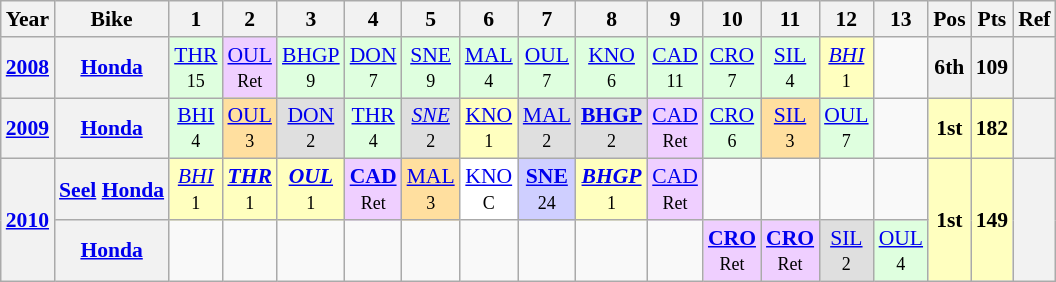<table class="wikitable" style="text-align:center; font-size:90%">
<tr>
<th valign="middle">Year</th>
<th valign="middle">Bike</th>
<th>1</th>
<th>2</th>
<th>3</th>
<th>4</th>
<th>5</th>
<th>6</th>
<th>7</th>
<th>8</th>
<th>9</th>
<th>10</th>
<th>11</th>
<th>12</th>
<th>13</th>
<th>Pos</th>
<th>Pts</th>
<th>Ref</th>
</tr>
<tr>
<th><a href='#'>2008</a></th>
<th><a href='#'>Honda</a></th>
<td style="background:#DFFFDF;"><a href='#'>THR</a><br><small>15</small></td>
<td style="background:#EFCFFF;"><a href='#'>OUL</a><br><small>Ret</small></td>
<td style="background:#DFFFDF;"><a href='#'>BHGP</a><br><small>9</small></td>
<td style="background:#DFFFDF;"><a href='#'>DON</a><br><small>7</small></td>
<td style="background:#DFFFDF;"><a href='#'>SNE</a><br><small>9</small></td>
<td style="background:#DFFFDF;"><a href='#'>MAL</a><br><small>4</small></td>
<td style="background:#DFFFDF;"><a href='#'>OUL</a><br><small>7</small></td>
<td style="background:#DFFFDF;"><a href='#'>KNO</a><br><small>6</small></td>
<td style="background:#DFFFDF;"><a href='#'>CAD</a><br><small>11</small></td>
<td style="background:#DFFFDF;"><a href='#'>CRO</a><br><small>7</small></td>
<td style="background:#DFFFDF;"><a href='#'>SIL</a><br><small>4</small></td>
<td style="background:#FFFFBF;"><em><a href='#'>BHI</a></em><br><small>1</small></td>
<td></td>
<th style="background:#;">6th</th>
<th style="background:#;">109</th>
<th></th>
</tr>
<tr>
<th><a href='#'>2009</a></th>
<th><a href='#'>Honda</a></th>
<td style="background:#DFFFDF;"><a href='#'>BHI</a><br><small>4</small></td>
<td style="background:#FFDF9F;"><a href='#'>OUL</a><br><small>3</small></td>
<td style="background:#DFDFDF;"><a href='#'>DON</a><br><small>2</small></td>
<td style="background:#DFFFDF;"><a href='#'>THR</a><br><small>4</small></td>
<td style="background:#DFDFDF;"><em><a href='#'>SNE</a></em><br><small>2</small></td>
<td style="background:#FFFFBF;"><a href='#'>KNO</a><br><small>1</small></td>
<td style="background:#DFDFDF;"><a href='#'>MAL</a><br><small>2</small></td>
<td style="background:#DFDFDF;"><strong><a href='#'>BHGP</a></strong><br><small>2</small></td>
<td style="background:#EFCFFF;"><a href='#'>CAD</a><br><small>Ret</small></td>
<td style="background:#DFFFDF;"><a href='#'>CRO</a><br><small>6</small></td>
<td style="background:#FFDF9F;"><a href='#'>SIL</a><br><small>3</small></td>
<td style="background:#DFFFDF;"><a href='#'>OUL</a><br><small>7</small></td>
<td></td>
<td style="background:#FFFFBF;"><strong>1st</strong></td>
<td style="background:#FFFFBF;"><strong>182</strong></td>
<th></th>
</tr>
<tr>
<th rowspan=2><a href='#'>2010</a></th>
<th><a href='#'>Seel</a> <a href='#'>Honda</a></th>
<td style="background:#FFFFBF;"><em><a href='#'>BHI</a></em><br><small>1</small></td>
<td style="background:#FFFFBF;"><strong><em><a href='#'>THR</a></em></strong><br><small>1</small></td>
<td style="background:#FFFFBF;"><strong><em><a href='#'>OUL</a></em></strong><br><small>1</small></td>
<td style="background:#EFCFFF;"><strong><a href='#'>CAD</a></strong><br><small>Ret</small></td>
<td style="background:#FFDF9F;"><a href='#'>MAL</a><br><small>3</small></td>
<td style="background:#FFFFFF;"><a href='#'>KNO</a><br><small>C</small></td>
<td style="background:#CFCFFF;"><strong><a href='#'>SNE</a></strong><br><small>24</small></td>
<td style="background:#FFFFBF;"><strong><em><a href='#'>BHGP</a></em></strong><br><small>1</small></td>
<td style="background:#EFCFFF;"><a href='#'>CAD</a><br><small>Ret</small></td>
<td></td>
<td></td>
<td></td>
<td></td>
<td rowspan=2 style="background:#FFFFBF;"><strong>1st</strong></td>
<td rowspan=2 style="background:#FFFFBF;"><strong>149</strong></td>
<th rowspan=2></th>
</tr>
<tr>
<th><a href='#'>Honda</a></th>
<td></td>
<td></td>
<td></td>
<td></td>
<td></td>
<td></td>
<td></td>
<td></td>
<td></td>
<td style="background:#EFCFFF;"><strong><a href='#'>CRO</a></strong><br><small>Ret</small></td>
<td style="background:#EFCFFF;"><strong><a href='#'>CRO</a></strong><br><small>Ret</small></td>
<td style="background:#DFDFDF;"><a href='#'>SIL</a><br><small>2</small></td>
<td style="background:#DFFFDF;"><a href='#'>OUL</a><br><small>4</small></td>
</tr>
</table>
